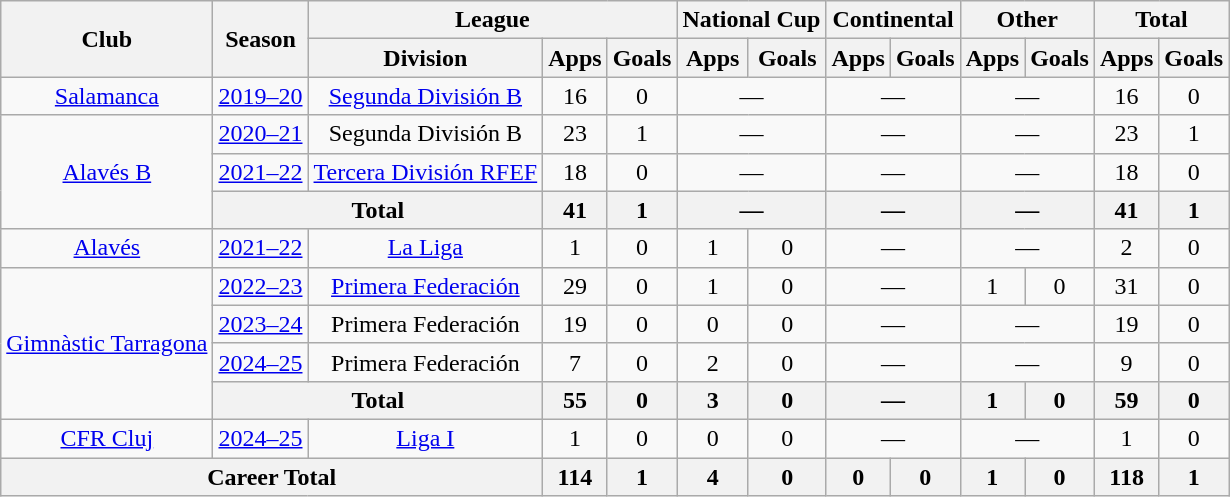<table class=wikitable style=text-align:center>
<tr>
<th rowspan=2>Club</th>
<th rowspan=2>Season</th>
<th colspan=3>League</th>
<th colspan=2>National Cup</th>
<th colspan=2>Continental</th>
<th colspan=2>Other</th>
<th colspan=2>Total</th>
</tr>
<tr>
<th>Division</th>
<th>Apps</th>
<th>Goals</th>
<th>Apps</th>
<th>Goals</th>
<th>Apps</th>
<th>Goals</th>
<th>Apps</th>
<th>Goals</th>
<th>Apps</th>
<th>Goals</th>
</tr>
<tr>
<td><a href='#'>Salamanca</a></td>
<td><a href='#'>2019–20</a></td>
<td><a href='#'>Segunda División B</a></td>
<td>16</td>
<td>0</td>
<td colspan="2">—</td>
<td colspan="2">—</td>
<td colspan="2">—</td>
<td>16</td>
<td>0</td>
</tr>
<tr>
<td rowspan="3"><a href='#'>Alavés B</a></td>
<td><a href='#'>2020–21</a></td>
<td>Segunda División B</td>
<td>23</td>
<td>1</td>
<td colspan="2">—</td>
<td colspan="2">—</td>
<td colspan="2">—</td>
<td>23</td>
<td>1</td>
</tr>
<tr>
<td><a href='#'>2021–22</a></td>
<td><a href='#'>Tercera División RFEF</a></td>
<td>18</td>
<td>0</td>
<td colspan="2">—</td>
<td colspan="2">—</td>
<td colspan="2">—</td>
<td>18</td>
<td>0</td>
</tr>
<tr>
<th colspan="2">Total</th>
<th>41</th>
<th>1</th>
<th colspan="2">—</th>
<th colspan="2">—</th>
<th colspan="2">—</th>
<th>41</th>
<th>1</th>
</tr>
<tr>
<td><a href='#'>Alavés</a></td>
<td><a href='#'>2021–22</a></td>
<td><a href='#'>La Liga</a></td>
<td>1</td>
<td>0</td>
<td>1</td>
<td>0</td>
<td colspan="2">—</td>
<td colspan="2">—</td>
<td>2</td>
<td>0</td>
</tr>
<tr>
<td rowspan="4"><a href='#'>Gimnàstic Tarragona</a></td>
<td><a href='#'>2022–23</a></td>
<td><a href='#'>Primera Federación</a></td>
<td>29</td>
<td>0</td>
<td>1</td>
<td>0</td>
<td colspan="2">—</td>
<td>1</td>
<td>0</td>
<td>31</td>
<td>0</td>
</tr>
<tr>
<td><a href='#'>2023–24</a></td>
<td>Primera Federación</td>
<td>19</td>
<td>0</td>
<td>0</td>
<td>0</td>
<td colspan="2">—</td>
<td colspan="2">—</td>
<td>19</td>
<td>0</td>
</tr>
<tr>
<td><a href='#'>2024–25</a></td>
<td>Primera Federación</td>
<td>7</td>
<td>0</td>
<td>2</td>
<td>0</td>
<td colspan="2">—</td>
<td colspan="2">—</td>
<td>9</td>
<td>0</td>
</tr>
<tr>
<th colspan="2">Total</th>
<th>55</th>
<th>0</th>
<th>3</th>
<th>0</th>
<th colspan="2">—</th>
<th>1</th>
<th>0</th>
<th>59</th>
<th>0</th>
</tr>
<tr>
<td><a href='#'>CFR Cluj</a></td>
<td><a href='#'>2024–25</a></td>
<td><a href='#'>Liga I</a></td>
<td>1</td>
<td>0</td>
<td>0</td>
<td>0</td>
<td colspan="2">—</td>
<td colspan="2">—</td>
<td>1</td>
<td>0</td>
</tr>
<tr>
<th colspan="3">Career Total</th>
<th>114</th>
<th>1</th>
<th>4</th>
<th>0</th>
<th>0</th>
<th>0</th>
<th>1</th>
<th>0</th>
<th>118</th>
<th>1</th>
</tr>
</table>
